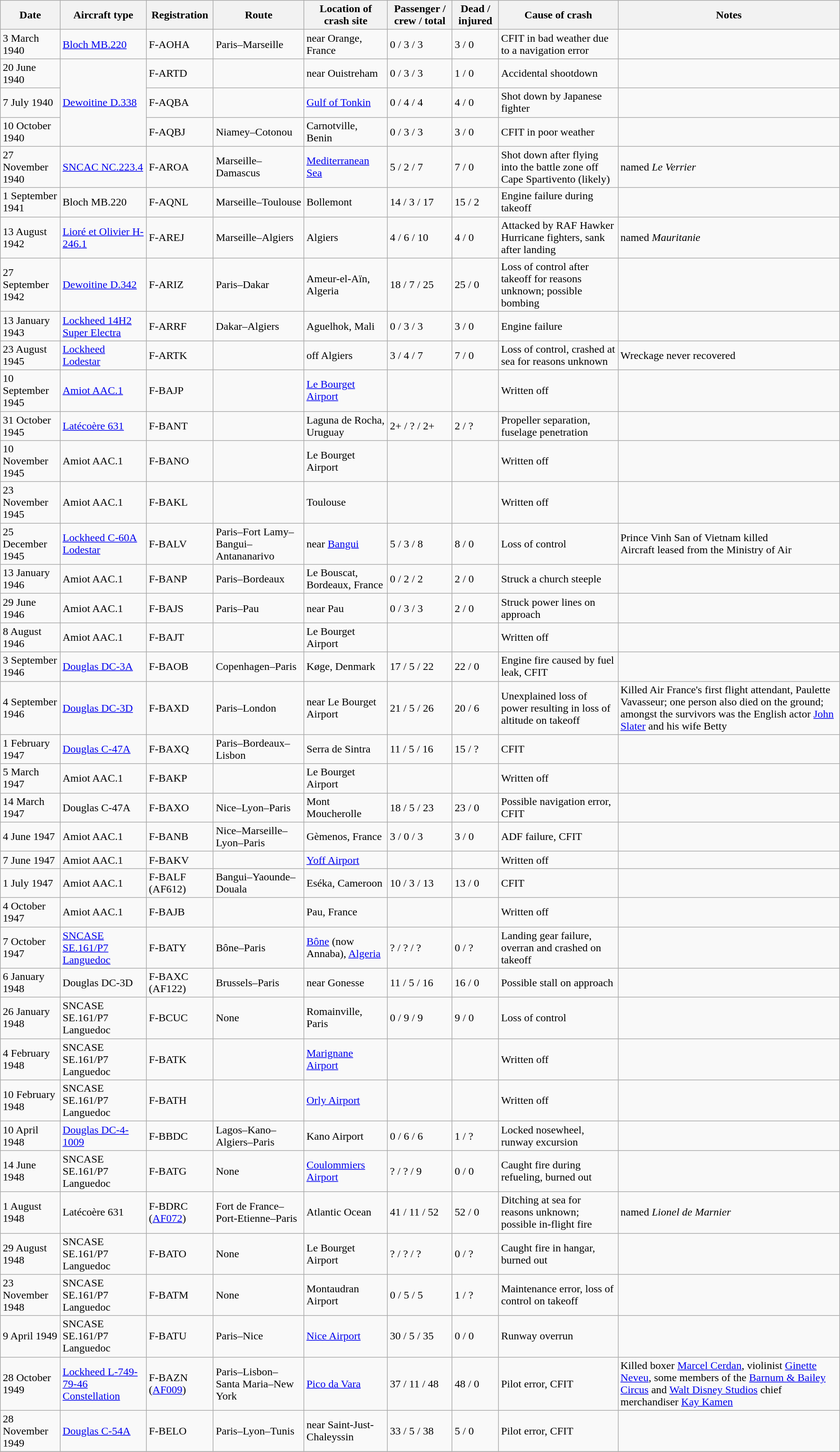<table class="wikitable sortable">
<tr>
<th>Date</th>
<th>Aircraft type</th>
<th>Registration</th>
<th>Route</th>
<th>Location of crash site</th>
<th>Passenger / crew / total</th>
<th>Dead / injured</th>
<th>Cause of crash</th>
<th>Notes</th>
</tr>
<tr>
<td>3 March 1940</td>
<td><a href='#'>Bloch MB.220</a></td>
<td>F-AOHA </td>
<td>Paris–Marseille</td>
<td>near Orange, France</td>
<td>0 / 3 / 3</td>
<td>3 / 0</td>
<td>CFIT in bad weather due to a navigation error</td>
<td></td>
</tr>
<tr>
<td>20 June 1940</td>
<td rowspan=3><a href='#'>Dewoitine D.338</a></td>
<td>F-ARTD</td>
<td></td>
<td>near Ouistreham</td>
<td>0 / 3 / 3</td>
<td>1 / 0</td>
<td>Accidental shootdown</td>
<td></td>
</tr>
<tr>
<td>7 July 1940</td>
<td>F-AQBA</td>
<td></td>
<td><a href='#'>Gulf of Tonkin</a></td>
<td>0 / 4 / 4</td>
<td>4 / 0</td>
<td>Shot down by Japanese fighter</td>
</tr>
<tr>
<td>10 October 1940</td>
<td>F-AQBJ</td>
<td>Niamey–Cotonou</td>
<td>Carnotville, Benin</td>
<td>0 / 3 / 3</td>
<td>3 / 0</td>
<td>CFIT in poor weather</td>
<td></td>
</tr>
<tr>
<td>27 November 1940</td>
<td><a href='#'>SNCAC NC.223.4</a></td>
<td>F-AROA</td>
<td>Marseille–Damascus</td>
<td><a href='#'>Mediterranean Sea</a></td>
<td>5 / 2 / 7</td>
<td>7 / 0</td>
<td>Shot down after flying into the battle zone off Cape Spartivento (likely)</td>
<td>named <em>Le Verrier</em></td>
</tr>
<tr>
<td>1 September 1941</td>
<td>Bloch MB.220</td>
<td>F-AQNL</td>
<td>Marseille–Toulouse</td>
<td>Bollemont</td>
<td>14 / 3 / 17</td>
<td>15 / 2</td>
<td>Engine failure during takeoff</td>
<td></td>
</tr>
<tr>
<td>13 August 1942</td>
<td><a href='#'>Lioré et Olivier H-246.1</a></td>
<td>F-AREJ</td>
<td>Marseille–Algiers</td>
<td>Algiers</td>
<td>4 / 6 / 10</td>
<td>4 / 0</td>
<td>Attacked by RAF Hawker Hurricane fighters, sank after landing</td>
<td>named <em>Mauritanie</em></td>
</tr>
<tr>
<td>27 September 1942</td>
<td><a href='#'>Dewoitine D.342</a></td>
<td>F-ARIZ</td>
<td>Paris–Dakar</td>
<td>Ameur-el-Aïn, Algeria</td>
<td>18 / 7 / 25</td>
<td>25 / 0</td>
<td>Loss of control after takeoff for reasons unknown; possible bombing</td>
<td></td>
</tr>
<tr>
<td>13 January 1943</td>
<td><a href='#'>Lockheed 14H2 Super Electra</a></td>
<td>F-ARRF</td>
<td>Dakar–Algiers</td>
<td>Aguelhok, Mali</td>
<td>0 / 3 / 3</td>
<td>3 / 0</td>
<td>Engine failure</td>
<td></td>
</tr>
<tr>
<td>23 August 1945</td>
<td><a href='#'>Lockheed Lodestar</a></td>
<td>F-ARTK</td>
<td></td>
<td>off Algiers</td>
<td>3 / 4 / 7</td>
<td>7 / 0</td>
<td>Loss of control, crashed at sea for reasons unknown</td>
<td>Wreckage never recovered</td>
</tr>
<tr>
<td>10 September 1945</td>
<td><a href='#'>Amiot AAC.1</a></td>
<td>F-BAJP</td>
<td></td>
<td><a href='#'>Le Bourget Airport</a></td>
<td></td>
<td></td>
<td>Written off</td>
<td></td>
</tr>
<tr>
<td>31 October 1945</td>
<td><a href='#'>Latécoère 631</a></td>
<td>F-BANT</td>
<td></td>
<td>Laguna de Rocha, Uruguay</td>
<td>2+ / ? / 2+</td>
<td>2 / ?</td>
<td>Propeller separation, fuselage penetration</td>
<td></td>
</tr>
<tr>
<td>10 November 1945</td>
<td>Amiot AAC.1</td>
<td>F-BANO</td>
<td></td>
<td>Le Bourget Airport</td>
<td></td>
<td></td>
<td>Written off</td>
<td></td>
</tr>
<tr>
<td>23 November 1945</td>
<td>Amiot AAC.1</td>
<td>F-BAKL</td>
<td></td>
<td>Toulouse</td>
<td></td>
<td></td>
<td>Written off</td>
<td></td>
</tr>
<tr>
<td>25 December 1945</td>
<td><a href='#'>Lockheed C-60A Lodestar</a></td>
<td>F-BALV</td>
<td>Paris–Fort Lamy–Bangui–Antananarivo</td>
<td>near <a href='#'>Bangui</a></td>
<td>5 / 3 / 8</td>
<td>8 / 0</td>
<td>Loss of control</td>
<td>Prince Vinh San of Vietnam killed<br>Aircraft leased from the Ministry of Air</td>
</tr>
<tr>
<td>13 January 1946</td>
<td>Amiot AAC.1</td>
<td>F-BANP</td>
<td>Paris–Bordeaux</td>
<td>Le Bouscat, Bordeaux, France</td>
<td>0 / 2 / 2</td>
<td>2 / 0</td>
<td>Struck a church steeple</td>
<td></td>
</tr>
<tr>
<td>29 June 1946</td>
<td>Amiot AAC.1</td>
<td>F-BAJS</td>
<td>Paris–Pau</td>
<td>near Pau</td>
<td>0 / 3 / 3</td>
<td>2 / 0</td>
<td>Struck power lines on approach</td>
<td></td>
</tr>
<tr>
<td>8 August 1946</td>
<td>Amiot AAC.1</td>
<td>F-BAJT</td>
<td></td>
<td>Le Bourget Airport</td>
<td></td>
<td></td>
<td>Written off</td>
<td></td>
</tr>
<tr>
<td>3 September 1946</td>
<td><a href='#'>Douglas DC-3A</a></td>
<td>F-BAOB</td>
<td>Copenhagen–Paris</td>
<td>Køge, Denmark</td>
<td>17 / 5 / 22</td>
<td>22 / 0</td>
<td>Engine fire caused by fuel leak, CFIT</td>
<td></td>
</tr>
<tr>
<td>4 September 1946</td>
<td><a href='#'>Douglas DC-3D</a></td>
<td>F-BAXD</td>
<td>Paris–London</td>
<td>near Le Bourget Airport</td>
<td>21 / 5 / 26</td>
<td>20 / 6</td>
<td>Unexplained loss of power resulting in loss of altitude on takeoff</td>
<td>Killed Air France's first flight attendant, Paulette Vavasseur; one person also died on the ground; amongst the survivors was the English actor <a href='#'>John Slater</a> and his wife Betty</td>
</tr>
<tr>
<td>1 February 1947</td>
<td><a href='#'>Douglas C-47A</a></td>
<td>F-BAXQ</td>
<td>Paris–Bordeaux–Lisbon</td>
<td>Serra de Sintra</td>
<td>11 / 5 / 16</td>
<td>15 / ?</td>
<td>CFIT</td>
<td></td>
</tr>
<tr>
<td>5 March 1947</td>
<td>Amiot AAC.1</td>
<td>F-BAKP</td>
<td></td>
<td>Le Bourget Airport</td>
<td></td>
<td></td>
<td>Written off</td>
<td></td>
</tr>
<tr>
<td>14 March 1947</td>
<td>Douglas C-47A</td>
<td>F-BAXO</td>
<td>Nice–Lyon–Paris</td>
<td>Mont Moucherolle</td>
<td>18 / 5 / 23</td>
<td>23 / 0</td>
<td>Possible navigation error, CFIT</td>
<td></td>
</tr>
<tr>
<td>4 June 1947</td>
<td>Amiot AAC.1</td>
<td>F-BANB</td>
<td>Nice–Marseille–Lyon–Paris</td>
<td>Gèmenos, France</td>
<td>3 / 0 / 3</td>
<td>3 / 0</td>
<td>ADF failure, CFIT</td>
<td></td>
</tr>
<tr>
<td>7 June 1947</td>
<td>Amiot AAC.1</td>
<td>F-BAKV</td>
<td></td>
<td><a href='#'>Yoff Airport</a></td>
<td></td>
<td></td>
<td>Written off</td>
<td></td>
</tr>
<tr>
<td>1 July 1947</td>
<td>Amiot AAC.1</td>
<td>F-BALF<br>(AF612)</td>
<td>Bangui–Yaounde–Douala</td>
<td>Eséka, Cameroon</td>
<td>10 / 3 / 13</td>
<td>13 / 0</td>
<td>CFIT</td>
<td></td>
</tr>
<tr>
<td>4 October 1947</td>
<td>Amiot AAC.1</td>
<td>F-BAJB</td>
<td></td>
<td>Pau, France</td>
<td></td>
<td></td>
<td>Written off</td>
<td></td>
</tr>
<tr>
<td>7 October 1947</td>
<td><a href='#'>SNCASE SE.161/P7 Languedoc</a></td>
<td>F-BATY</td>
<td>Bône–Paris</td>
<td><a href='#'>Bône</a> (now Annaba), <a href='#'>Algeria</a></td>
<td>? / ? / ?</td>
<td>0 / ?</td>
<td>Landing gear failure, overran and crashed on takeoff</td>
<td></td>
</tr>
<tr>
<td>6 January 1948</td>
<td>Douglas DC-3D</td>
<td>F-BAXC<br>(AF122)</td>
<td>Brussels–Paris</td>
<td>near Gonesse</td>
<td>11 / 5 / 16</td>
<td>16 / 0</td>
<td>Possible stall on approach</td>
<td></td>
</tr>
<tr>
<td>26 January 1948</td>
<td>SNCASE SE.161/P7 Languedoc</td>
<td>F-BCUC</td>
<td>None</td>
<td>Romainville, Paris</td>
<td>0 / 9 / 9</td>
<td>9 / 0</td>
<td>Loss of control</td>
<td></td>
</tr>
<tr>
<td>4 February 1948</td>
<td>SNCASE SE.161/P7 Languedoc</td>
<td>F-BATK</td>
<td></td>
<td><a href='#'>Marignane Airport</a></td>
<td></td>
<td></td>
<td>Written off</td>
<td></td>
</tr>
<tr>
<td>10 February 1948</td>
<td>SNCASE SE.161/P7 Languedoc</td>
<td>F-BATH</td>
<td></td>
<td><a href='#'>Orly Airport</a></td>
<td></td>
<td></td>
<td>Written off</td>
<td></td>
</tr>
<tr>
<td>10 April 1948</td>
<td><a href='#'>Douglas DC-4-1009</a></td>
<td>F-BBDC</td>
<td>Lagos–Kano–Algiers–Paris</td>
<td>Kano Airport</td>
<td>0 / 6 / 6</td>
<td>1 / ?</td>
<td>Locked nosewheel, runway excursion</td>
<td></td>
</tr>
<tr>
<td>14 June 1948</td>
<td>SNCASE SE.161/P7 Languedoc</td>
<td>F-BATG</td>
<td>None</td>
<td><a href='#'>Coulommiers Airport</a></td>
<td>? / ? / 9</td>
<td>0 / 0</td>
<td>Caught fire during refueling, burned out</td>
<td></td>
</tr>
<tr>
<td>1 August 1948</td>
<td>Latécoère 631</td>
<td>F-BDRC (<a href='#'>AF072</a>)</td>
<td>Fort de France–Port-Etienne–Paris</td>
<td>Atlantic Ocean</td>
<td>41 / 11 / 52</td>
<td>52 / 0</td>
<td>Ditching at sea for reasons unknown; possible in-flight fire</td>
<td>named <em>Lionel de Marnier</em></td>
</tr>
<tr>
<td>29 August 1948</td>
<td>SNCASE SE.161/P7 Languedoc</td>
<td>F-BATO</td>
<td>None</td>
<td>Le Bourget Airport</td>
<td>? / ? / ?</td>
<td>0 / ?</td>
<td>Caught fire in hangar, burned out</td>
<td></td>
</tr>
<tr>
<td>23 November 1948</td>
<td>SNCASE SE.161/P7 Languedoc</td>
<td>F-BATM</td>
<td>None</td>
<td>Montaudran Airport</td>
<td>0 / 5 / 5</td>
<td>1 / ?</td>
<td>Maintenance error, loss of control on takeoff</td>
<td></td>
</tr>
<tr>
<td>9 April 1949</td>
<td>SNCASE SE.161/P7 Languedoc</td>
<td>F-BATU</td>
<td>Paris–Nice</td>
<td><a href='#'>Nice Airport</a></td>
<td>30 / 5 / 35</td>
<td>0 / 0</td>
<td>Runway overrun</td>
<td></td>
</tr>
<tr>
<td>28 October 1949</td>
<td><a href='#'>Lockheed L-749-79-46 Constellation</a></td>
<td>F-BAZN (<a href='#'>AF009</a>)</td>
<td>Paris–Lisbon–Santa Maria–New York</td>
<td><a href='#'>Pico da Vara</a></td>
<td>37 / 11 / 48</td>
<td>48 / 0</td>
<td>Pilot error, CFIT</td>
<td>Killed boxer <a href='#'>Marcel Cerdan</a>, violinist <a href='#'>Ginette Neveu</a>, some members of the <a href='#'>Barnum & Bailey Circus</a> and <a href='#'>Walt Disney Studios</a> chief merchandiser <a href='#'>Kay Kamen</a></td>
</tr>
<tr>
<td>28 November 1949</td>
<td><a href='#'>Douglas C-54A</a></td>
<td>F-BELO</td>
<td>Paris–Lyon–Tunis</td>
<td>near Saint-Just-Chaleyssin</td>
<td>33 / 5 / 38</td>
<td>5 / 0</td>
<td>Pilot error, CFIT</td>
<td></td>
</tr>
<tr>
</tr>
</table>
